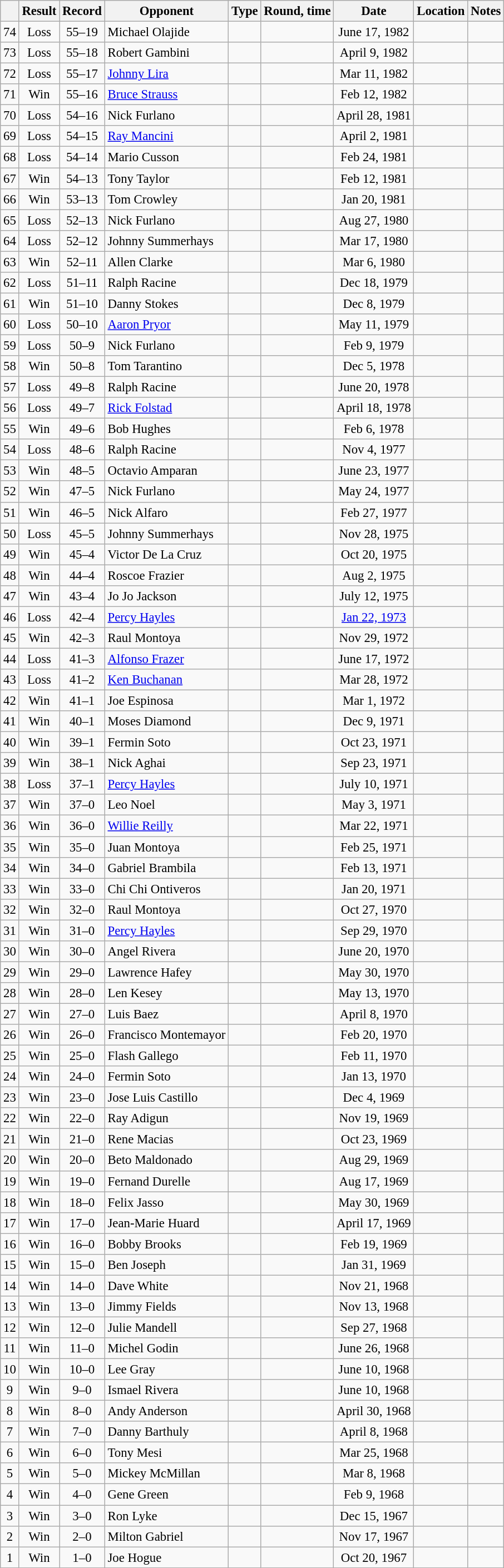<table class="wikitable" style="text-align:center; font-size:95%">
<tr>
<th></th>
<th>Result</th>
<th>Record</th>
<th>Opponent</th>
<th>Type</th>
<th>Round, time</th>
<th>Date</th>
<th>Location</th>
<th>Notes</th>
</tr>
<tr>
<td>74</td>
<td>Loss</td>
<td>55–19</td>
<td align=left> Michael Olajide</td>
<td></td>
<td></td>
<td>June 17, 1982</td>
<td align=left> </td>
<td align=left></td>
</tr>
<tr>
<td>73</td>
<td>Loss</td>
<td>55–18</td>
<td align=left> Robert Gambini</td>
<td></td>
<td></td>
<td>April 9, 1982</td>
<td align=left></td>
<td align=left></td>
</tr>
<tr>
<td>72</td>
<td>Loss</td>
<td>55–17</td>
<td align=left> <a href='#'>Johnny Lira</a></td>
<td></td>
<td></td>
<td>Mar 11, 1982</td>
<td align=left></td>
<td align=left></td>
</tr>
<tr>
<td>71</td>
<td>Win</td>
<td>55–16</td>
<td align=left> <a href='#'>Bruce Strauss</a></td>
<td></td>
<td></td>
<td>Feb 12, 1982</td>
<td align=left> </td>
<td align=left></td>
</tr>
<tr>
<td>70</td>
<td>Loss</td>
<td>54–16</td>
<td align=left> Nick Furlano</td>
<td></td>
<td></td>
<td>April 28, 1981</td>
<td align=left></td>
<td align=left></td>
</tr>
<tr>
<td>69</td>
<td>Loss</td>
<td>54–15</td>
<td align=left> <a href='#'>Ray Mancini</a></td>
<td></td>
<td></td>
<td>April 2, 1981</td>
<td align=left></td>
<td align=left></td>
</tr>
<tr>
<td>68</td>
<td>Loss</td>
<td>54–14</td>
<td align=left> Mario Cusson</td>
<td></td>
<td></td>
<td>Feb 24, 1981</td>
<td align=left></td>
<td align=left></td>
</tr>
<tr>
<td>67</td>
<td>Win</td>
<td>54–13</td>
<td align=left> Tony Taylor</td>
<td></td>
<td></td>
<td>Feb 12, 1981</td>
<td align=left> </td>
<td align=left></td>
</tr>
<tr>
<td>66</td>
<td>Win</td>
<td>53–13</td>
<td align=left> Tom Crowley</td>
<td></td>
<td></td>
<td>Jan 20, 1981</td>
<td align=left> </td>
<td align=left></td>
</tr>
<tr>
<td>65</td>
<td>Loss</td>
<td>52–13</td>
<td align=left> Nick Furlano</td>
<td></td>
<td></td>
<td>Aug 27, 1980</td>
<td align=left> </td>
<td align=left></td>
</tr>
<tr>
<td>64</td>
<td>Loss</td>
<td>52–12</td>
<td align=left> Johnny Summerhays</td>
<td></td>
<td></td>
<td>Mar 17, 1980</td>
<td align=left> </td>
<td align=left></td>
</tr>
<tr>
<td>63</td>
<td>Win</td>
<td>52–11</td>
<td align=left> Allen Clarke</td>
<td></td>
<td></td>
<td>Mar 6, 1980</td>
<td align=left> </td>
<td align=left></td>
</tr>
<tr>
<td>62</td>
<td>Loss</td>
<td>51–11</td>
<td align=left> Ralph Racine</td>
<td></td>
<td></td>
<td>Dec 18, 1979</td>
<td align=left> </td>
<td align=left></td>
</tr>
<tr>
<td>61</td>
<td>Win</td>
<td>51–10</td>
<td align=left> Danny Stokes</td>
<td></td>
<td></td>
<td>Dec 8, 1979</td>
<td align=left> </td>
<td align=left></td>
</tr>
<tr>
<td>60</td>
<td>Loss</td>
<td>50–10</td>
<td align=left> <a href='#'>Aaron Pryor</a></td>
<td></td>
<td></td>
<td>May 11, 1979</td>
<td align=left> </td>
<td align=left></td>
</tr>
<tr>
<td>59</td>
<td>Loss</td>
<td>50–9</td>
<td align=left> Nick Furlano</td>
<td></td>
<td></td>
<td>Feb 9, 1979</td>
<td align=left> </td>
<td align=left></td>
</tr>
<tr>
<td>58</td>
<td>Win</td>
<td>50–8</td>
<td align=left> Tom Tarantino</td>
<td></td>
<td></td>
<td>Dec 5, 1978</td>
<td align=left> </td>
<td align=left></td>
</tr>
<tr>
<td>57</td>
<td>Loss</td>
<td>49–8</td>
<td align=left> Ralph Racine</td>
<td></td>
<td></td>
<td>June 20, 1978</td>
<td align=left> </td>
<td align=left></td>
</tr>
<tr>
<td>56</td>
<td>Loss</td>
<td>49–7</td>
<td align=left> <a href='#'>Rick Folstad</a></td>
<td></td>
<td></td>
<td>April 18, 1978</td>
<td align=left> </td>
<td align=left></td>
</tr>
<tr>
<td>55</td>
<td>Win</td>
<td>49–6</td>
<td align=left> Bob Hughes</td>
<td></td>
<td></td>
<td>Feb 6, 1978</td>
<td align=left> </td>
<td align=left></td>
</tr>
<tr>
<td>54</td>
<td>Loss</td>
<td>48–6</td>
<td align=left> Ralph Racine</td>
<td></td>
<td></td>
<td>Nov 4, 1977</td>
<td align=left> </td>
<td align=left></td>
</tr>
<tr>
<td>53</td>
<td>Win</td>
<td>48–5</td>
<td align=left> Octavio Amparan</td>
<td></td>
<td></td>
<td>June 23, 1977</td>
<td align=left> </td>
<td align=left></td>
</tr>
<tr>
<td>52</td>
<td>Win</td>
<td>47–5</td>
<td align=left> Nick Furlano</td>
<td></td>
<td></td>
<td>May 24, 1977</td>
<td align=left> </td>
<td align=left></td>
</tr>
<tr>
<td>51</td>
<td>Win</td>
<td>46–5</td>
<td align=left> Nick Alfaro</td>
<td></td>
<td></td>
<td>Feb 27, 1977</td>
<td align=left> </td>
<td align=left></td>
</tr>
<tr>
<td>50</td>
<td>Loss</td>
<td>45–5</td>
<td align=left> Johnny Summerhays</td>
<td></td>
<td></td>
<td>Nov 28, 1975</td>
<td align=left> </td>
<td align=left></td>
</tr>
<tr>
<td>49</td>
<td>Win</td>
<td>45–4</td>
<td align=left> Victor De La Cruz</td>
<td></td>
<td></td>
<td>Oct 20, 1975</td>
<td align=left> </td>
<td align=left></td>
</tr>
<tr>
<td>48</td>
<td>Win</td>
<td>44–4</td>
<td align=left> Roscoe Frazier</td>
<td></td>
<td></td>
<td>Aug 2, 1975</td>
<td align=left> </td>
<td align=left></td>
</tr>
<tr>
<td>47</td>
<td>Win</td>
<td>43–4</td>
<td align=left> Jo Jo Jackson</td>
<td></td>
<td></td>
<td>July 12, 1975</td>
<td align=left> </td>
<td align=left></td>
</tr>
<tr>
<td>46</td>
<td>Loss</td>
<td>42–4</td>
<td align=left> <a href='#'>Percy Hayles</a></td>
<td></td>
<td></td>
<td><a href='#'>Jan 22, 1973</a></td>
<td align=left> </td>
<td align=left></td>
</tr>
<tr>
<td>45</td>
<td>Win</td>
<td>42–3</td>
<td align=left> Raul Montoya</td>
<td></td>
<td></td>
<td>Nov 29, 1972</td>
<td align=left> </td>
<td align=left></td>
</tr>
<tr>
<td>44</td>
<td>Loss</td>
<td>41–3</td>
<td align=left> <a href='#'>Alfonso Frazer</a></td>
<td></td>
<td></td>
<td>June 17, 1972</td>
<td align=left> </td>
<td align=left></td>
</tr>
<tr>
<td>43</td>
<td>Loss</td>
<td>41–2</td>
<td align=left> <a href='#'>Ken Buchanan</a></td>
<td></td>
<td></td>
<td>Mar 28, 1972</td>
<td align=left> </td>
<td align=left></td>
</tr>
<tr>
<td>42</td>
<td>Win</td>
<td>41–1</td>
<td align=left> Joe Espinosa</td>
<td></td>
<td></td>
<td>Mar 1, 1972</td>
<td align=left> </td>
<td align=left></td>
</tr>
<tr>
<td>41</td>
<td>Win</td>
<td>40–1</td>
<td align=left> Moses Diamond</td>
<td></td>
<td></td>
<td>Dec 9, 1971</td>
<td align=left> </td>
<td align=left></td>
</tr>
<tr>
<td>40</td>
<td>Win</td>
<td>39–1</td>
<td align=left> Fermin Soto</td>
<td></td>
<td></td>
<td>Oct 23, 1971</td>
<td align=left> </td>
<td align=left></td>
</tr>
<tr>
<td>39</td>
<td>Win</td>
<td>38–1</td>
<td align=left> Nick Aghai</td>
<td></td>
<td></td>
<td>Sep 23, 1971</td>
<td align=left> </td>
<td align=left></td>
</tr>
<tr>
<td>38</td>
<td>Loss</td>
<td>37–1</td>
<td align=left> <a href='#'>Percy Hayles</a></td>
<td></td>
<td></td>
<td>July 10, 1971</td>
<td align=left> </td>
<td align=left></td>
</tr>
<tr>
<td>37</td>
<td>Win</td>
<td>37–0</td>
<td align=left> Leo Noel</td>
<td></td>
<td></td>
<td>May 3, 1971</td>
<td align=left> </td>
<td align=left></td>
</tr>
<tr>
<td>36</td>
<td>Win</td>
<td>36–0</td>
<td align=left> <a href='#'>Willie Reilly</a></td>
<td></td>
<td></td>
<td>Mar 22, 1971</td>
<td align=left> </td>
<td align=left></td>
</tr>
<tr>
<td>35</td>
<td>Win</td>
<td>35–0</td>
<td align=left> Juan Montoya</td>
<td></td>
<td></td>
<td>Feb 25, 1971</td>
<td align=left> </td>
<td align=left></td>
</tr>
<tr>
<td>34</td>
<td>Win</td>
<td>34–0</td>
<td align=left> Gabriel Brambila</td>
<td></td>
<td></td>
<td>Feb 13, 1971</td>
<td align=left> </td>
<td align=left></td>
</tr>
<tr>
<td>33</td>
<td>Win</td>
<td>33–0</td>
<td align=left> Chi Chi Ontiveros</td>
<td></td>
<td></td>
<td>Jan 20, 1971</td>
<td align=left> </td>
<td align=left></td>
</tr>
<tr>
<td>32</td>
<td>Win</td>
<td>32–0</td>
<td align=left> Raul Montoya</td>
<td></td>
<td></td>
<td>Oct 27, 1970</td>
<td align=left> </td>
<td align=left></td>
</tr>
<tr>
<td>31</td>
<td>Win</td>
<td>31–0</td>
<td align=left> <a href='#'>Percy Hayles</a></td>
<td></td>
<td></td>
<td>Sep 29, 1970</td>
<td align=left> </td>
<td align=left></td>
</tr>
<tr>
<td>30</td>
<td>Win</td>
<td>30–0</td>
<td align=left> Angel Rivera</td>
<td></td>
<td></td>
<td>June 20, 1970</td>
<td align=left> </td>
<td align=left></td>
</tr>
<tr>
<td>29</td>
<td>Win</td>
<td>29–0</td>
<td align=left> Lawrence Hafey</td>
<td></td>
<td></td>
<td>May 30, 1970</td>
<td align=left> </td>
<td align=left></td>
</tr>
<tr>
<td>28</td>
<td>Win</td>
<td>28–0</td>
<td align=left> Len Kesey</td>
<td></td>
<td></td>
<td>May 13, 1970</td>
<td align=left> </td>
<td align=left></td>
</tr>
<tr>
<td>27</td>
<td>Win</td>
<td>27–0</td>
<td align=left> Luis Baez</td>
<td></td>
<td></td>
<td>April 8, 1970</td>
<td align=left> </td>
<td align=left></td>
</tr>
<tr>
<td>26</td>
<td>Win</td>
<td>26–0</td>
<td align=left> Francisco Montemayor</td>
<td></td>
<td></td>
<td>Feb 20, 1970</td>
<td align=left> </td>
<td align=left></td>
</tr>
<tr>
<td>25</td>
<td>Win</td>
<td>25–0</td>
<td align=left> Flash Gallego</td>
<td></td>
<td></td>
<td>Feb 11, 1970</td>
<td align=left> </td>
<td align=left></td>
</tr>
<tr>
<td>24</td>
<td>Win</td>
<td>24–0</td>
<td align=left> Fermin Soto</td>
<td></td>
<td></td>
<td>Jan 13, 1970</td>
<td align=left> </td>
<td align=left></td>
</tr>
<tr>
<td>23</td>
<td>Win</td>
<td>23–0</td>
<td align=left> Jose Luis Castillo</td>
<td></td>
<td></td>
<td>Dec 4, 1969</td>
<td align=left> </td>
<td align=left></td>
</tr>
<tr>
<td>22</td>
<td>Win</td>
<td>22–0</td>
<td align=left> Ray Adigun</td>
<td></td>
<td></td>
<td>Nov 19, 1969</td>
<td align=left> </td>
<td align=left></td>
</tr>
<tr>
<td>21</td>
<td>Win</td>
<td>21–0</td>
<td align=left> Rene Macias</td>
<td></td>
<td></td>
<td>Oct 23, 1969</td>
<td align=left> </td>
<td align=left></td>
</tr>
<tr>
<td>20</td>
<td>Win</td>
<td>20–0</td>
<td align=left> Beto Maldonado</td>
<td></td>
<td></td>
<td>Aug 29, 1969</td>
<td align=left> </td>
<td align=left></td>
</tr>
<tr>
<td>19</td>
<td>Win</td>
<td>19–0</td>
<td align=left> Fernand Durelle</td>
<td></td>
<td></td>
<td>Aug 17, 1969</td>
<td align=left> </td>
<td align=left></td>
</tr>
<tr>
<td>18</td>
<td>Win</td>
<td>18–0</td>
<td align=left> Felix Jasso</td>
<td></td>
<td></td>
<td>May 30, 1969</td>
<td align=left> </td>
<td align=left></td>
</tr>
<tr>
<td>17</td>
<td>Win</td>
<td>17–0</td>
<td align=left> Jean-Marie Huard</td>
<td></td>
<td></td>
<td>April 17, 1969</td>
<td align=left> </td>
<td align=left></td>
</tr>
<tr>
<td>16</td>
<td>Win</td>
<td>16–0</td>
<td align=left> Bobby Brooks</td>
<td></td>
<td></td>
<td>Feb 19, 1969</td>
<td align=left> </td>
<td align=left></td>
</tr>
<tr>
<td>15</td>
<td>Win</td>
<td>15–0</td>
<td align=left> Ben Joseph</td>
<td></td>
<td></td>
<td>Jan 31, 1969</td>
<td align=left> </td>
<td align=left></td>
</tr>
<tr>
<td>14</td>
<td>Win</td>
<td>14–0</td>
<td align=left> Dave White</td>
<td></td>
<td></td>
<td>Nov 21, 1968</td>
<td align=left> </td>
<td align=left></td>
</tr>
<tr>
<td>13</td>
<td>Win</td>
<td>13–0</td>
<td align=left> Jimmy Fields</td>
<td></td>
<td></td>
<td>Nov 13, 1968</td>
<td align=left> </td>
<td align=left></td>
</tr>
<tr>
<td>12</td>
<td>Win</td>
<td>12–0</td>
<td align=left> Julie Mandell</td>
<td></td>
<td></td>
<td>Sep 27, 1968</td>
<td align=left> </td>
<td align=left></td>
</tr>
<tr>
<td>11</td>
<td>Win</td>
<td>11–0</td>
<td align=left> Michel Godin</td>
<td></td>
<td></td>
<td>June 26, 1968</td>
<td align=left> </td>
<td align=left></td>
</tr>
<tr>
<td>10</td>
<td>Win</td>
<td>10–0</td>
<td align=left> Lee Gray</td>
<td></td>
<td></td>
<td>June 10, 1968</td>
<td align=left> </td>
<td align=left></td>
</tr>
<tr>
<td>9</td>
<td>Win</td>
<td>9–0</td>
<td align=left> Ismael Rivera</td>
<td></td>
<td></td>
<td>June 10, 1968</td>
<td align=left> </td>
<td align=left></td>
</tr>
<tr>
<td>8</td>
<td>Win</td>
<td>8–0</td>
<td align=left> Andy Anderson</td>
<td></td>
<td></td>
<td>April 30, 1968</td>
<td align=left> </td>
<td align=left></td>
</tr>
<tr>
<td>7</td>
<td>Win</td>
<td>7–0</td>
<td align=left> Danny Barthuly</td>
<td></td>
<td></td>
<td>April 8, 1968</td>
<td align=left> </td>
<td align=left></td>
</tr>
<tr>
<td>6</td>
<td>Win</td>
<td>6–0</td>
<td align=left>Tony Mesi</td>
<td></td>
<td></td>
<td>Mar 25, 1968</td>
<td align=left> </td>
<td align=left></td>
</tr>
<tr>
<td>5</td>
<td>Win</td>
<td>5–0</td>
<td align=left> Mickey McMillan</td>
<td></td>
<td></td>
<td>Mar 8, 1968</td>
<td align=left> </td>
<td align=left></td>
</tr>
<tr>
<td>4</td>
<td>Win</td>
<td>4–0</td>
<td align=left> Gene Green</td>
<td></td>
<td></td>
<td>Feb 9, 1968</td>
<td align=left> </td>
<td align=left></td>
</tr>
<tr>
<td>3</td>
<td>Win</td>
<td>3–0</td>
<td align=left> Ron Lyke</td>
<td></td>
<td></td>
<td>Dec 15, 1967</td>
<td align=left> </td>
<td align=left></td>
</tr>
<tr>
<td>2</td>
<td>Win</td>
<td>2–0</td>
<td align=left>Milton Gabriel</td>
<td></td>
<td></td>
<td>Nov 17, 1967</td>
<td align=left> </td>
<td align=left></td>
</tr>
<tr>
<td>1</td>
<td>Win</td>
<td>1–0</td>
<td align=left>Joe Hogue</td>
<td></td>
<td></td>
<td>Oct 20, 1967</td>
<td align=left> </td>
<td align=left></td>
</tr>
</table>
